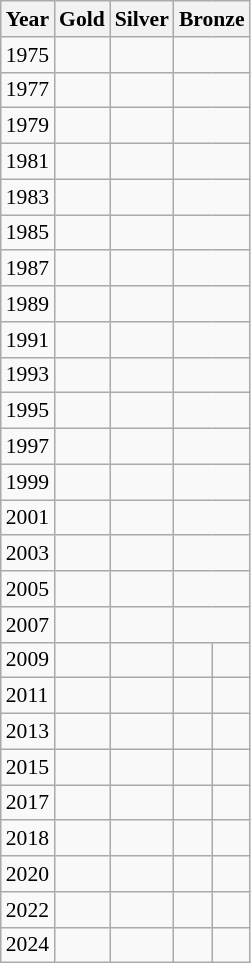<table class=wikitable style="font-size:90%;">
<tr>
<th>Year</th>
<th>Gold</th>
<th>Silver</th>
<th colspan=2>Bronze</th>
</tr>
<tr>
<td>1975</td>
<td></td>
<td></td>
<td align= "center" colspan=2></td>
</tr>
<tr>
<td>1977</td>
<td></td>
<td></td>
<td align= "center" colspan=2></td>
</tr>
<tr>
<td>1979</td>
<td></td>
<td></td>
<td align= "center" colspan=2></td>
</tr>
<tr>
<td>1981</td>
<td></td>
<td></td>
<td align= "center" colspan=2></td>
</tr>
<tr>
<td>1983</td>
<td></td>
<td></td>
<td align= "center" colspan=2></td>
</tr>
<tr>
<td>1985</td>
<td></td>
<td></td>
<td align= "center" colspan=2></td>
</tr>
<tr>
<td>1987</td>
<td></td>
<td></td>
<td align= "center" colspan=2></td>
</tr>
<tr>
<td>1989</td>
<td></td>
<td></td>
<td align= "center" colspan=2></td>
</tr>
<tr>
<td>1991</td>
<td></td>
<td></td>
<td align= "center" colspan=2></td>
</tr>
<tr>
<td>1993</td>
<td></td>
<td></td>
<td align= "center" colspan=2></td>
</tr>
<tr>
<td>1995</td>
<td></td>
<td></td>
<td align= "center" colspan=2></td>
</tr>
<tr>
<td>1997</td>
<td></td>
<td></td>
<td align= "center" colspan=2></td>
</tr>
<tr>
<td>1999</td>
<td></td>
<td></td>
<td align= "center" colspan=2></td>
</tr>
<tr>
<td>2001</td>
<td></td>
<td></td>
<td align= "center" colspan=2></td>
</tr>
<tr>
<td>2003</td>
<td></td>
<td></td>
<td align= "center" colspan=2></td>
</tr>
<tr>
<td>2005</td>
<td></td>
<td></td>
<td align= "center" colspan=2></td>
</tr>
<tr>
<td>2007</td>
<td></td>
<td></td>
<td align= "center" colspan=2></td>
</tr>
<tr>
<td>2009</td>
<td></td>
<td></td>
<td></td>
<td></td>
</tr>
<tr>
<td>2011</td>
<td></td>
<td></td>
<td></td>
<td></td>
</tr>
<tr>
<td>2013</td>
<td></td>
<td></td>
<td></td>
<td></td>
</tr>
<tr>
<td>2015</td>
<td></td>
<td></td>
<td></td>
<td></td>
</tr>
<tr>
<td>2017</td>
<td></td>
<td></td>
<td></td>
<td></td>
</tr>
<tr>
<td>2018</td>
<td></td>
<td></td>
<td></td>
<td></td>
</tr>
<tr>
<td>2020</td>
<td></td>
<td></td>
<td></td>
<td></td>
</tr>
<tr>
<td>2022</td>
<td></td>
<td></td>
<td></td>
<td></td>
</tr>
<tr>
<td>2024</td>
<td></td>
<td></td>
<td></td>
<td></td>
</tr>
</table>
